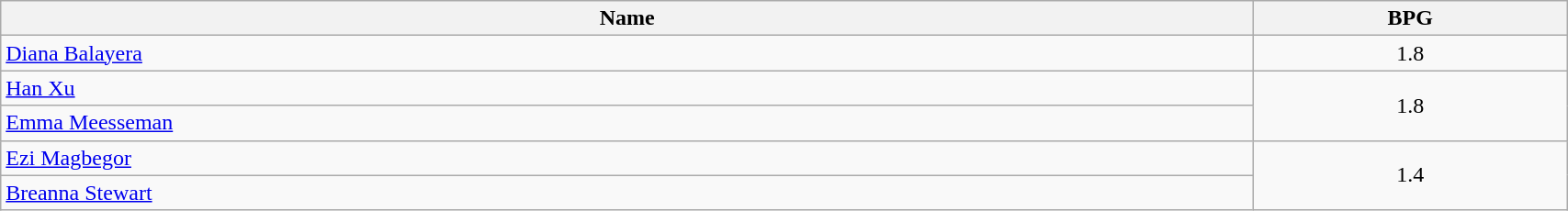<table class=wikitable width="90%">
<tr>
<th width="80%">Name</th>
<th width="20%">BPG</th>
</tr>
<tr>
<td> <a href='#'>Diana Balayera</a></td>
<td align=center>1.8</td>
</tr>
<tr>
<td> <a href='#'>Han Xu</a></td>
<td align=center rowspan=2>1.8</td>
</tr>
<tr>
<td> <a href='#'>Emma Meesseman</a></td>
</tr>
<tr>
<td> <a href='#'>Ezi Magbegor</a></td>
<td align=center rowspan=2>1.4</td>
</tr>
<tr>
<td> <a href='#'>Breanna Stewart</a></td>
</tr>
</table>
